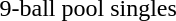<table>
<tr>
<td rowspan=2>9-ball pool singles<br></td>
<td rowspan=2></td>
<td rowspan=2></td>
<td></td>
</tr>
<tr>
<td></td>
</tr>
</table>
